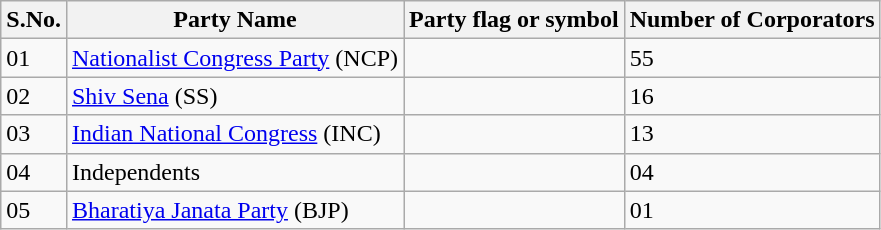<table class="sortable wikitable">
<tr>
<th>S.No.</th>
<th>Party Name</th>
<th>Party flag or symbol</th>
<th>Number of Corporators</th>
</tr>
<tr>
<td>01</td>
<td><a href='#'>Nationalist Congress Party</a> (NCP)</td>
<td></td>
<td>55</td>
</tr>
<tr>
<td>02</td>
<td><a href='#'>Shiv Sena</a> (SS)</td>
<td></td>
<td>16</td>
</tr>
<tr>
<td>03</td>
<td><a href='#'>Indian National Congress</a> (INC)</td>
<td></td>
<td>13</td>
</tr>
<tr>
<td>04</td>
<td>Independents</td>
<td></td>
<td>04</td>
</tr>
<tr>
<td>05</td>
<td><a href='#'>Bharatiya Janata Party</a> (BJP)</td>
<td></td>
<td>01</td>
</tr>
</table>
